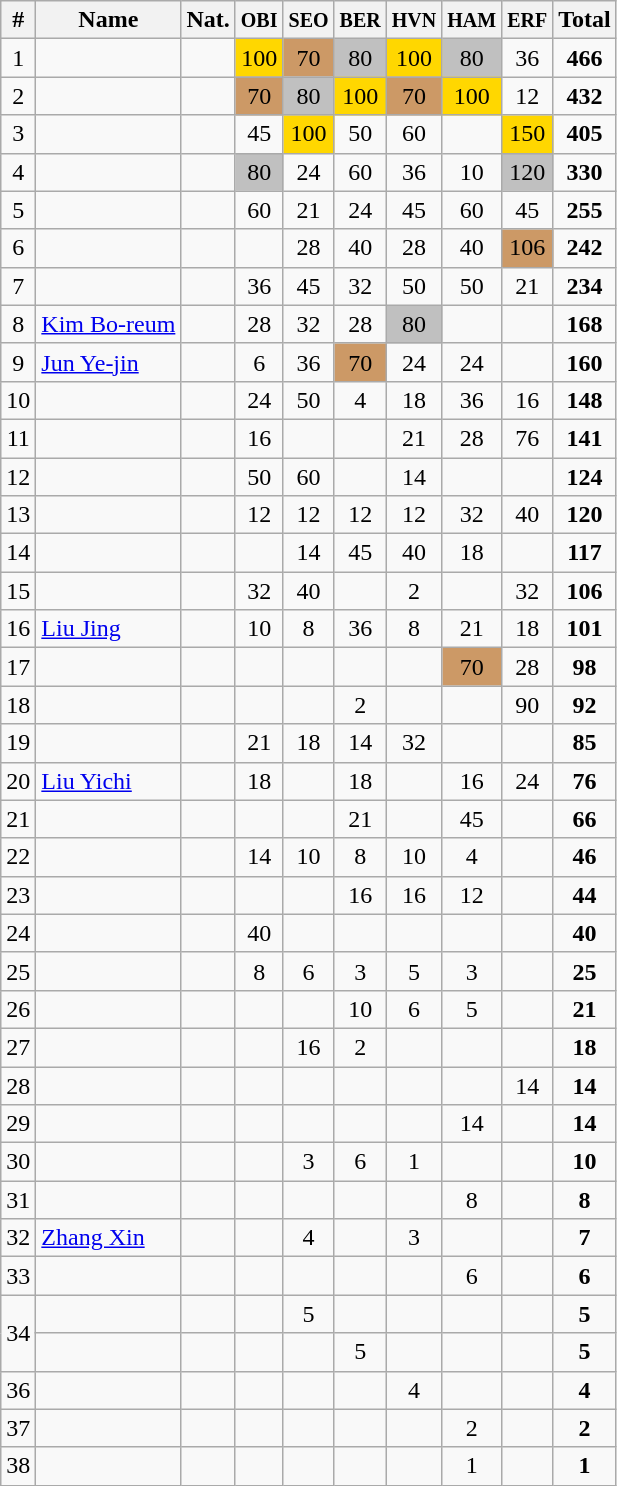<table class="wikitable sortable" style="text-align:center;">
<tr>
<th>#</th>
<th>Name</th>
<th>Nat.</th>
<th><small>OBI</small></th>
<th><small>SEO </small></th>
<th><small>BER </small></th>
<th><small>HVN </small></th>
<th><small>HAM</small></th>
<th><small>ERF</small></th>
<th>Total</th>
</tr>
<tr>
<td>1</td>
<td align=left></td>
<td></td>
<td bgcolor=gold>100</td>
<td bgcolor=cc9966>70</td>
<td bgcolor=silver>80</td>
<td bgcolor=gold>100</td>
<td bgcolor=silver>80</td>
<td>36</td>
<td><strong>466</strong></td>
</tr>
<tr>
<td>2</td>
<td align=left></td>
<td></td>
<td bgcolor=cc9966>70</td>
<td bgcolor=silver>80</td>
<td bgcolor=gold>100</td>
<td bgcolor=cc9966>70</td>
<td bgcolor=gold>100</td>
<td>12</td>
<td><strong>432</strong></td>
</tr>
<tr>
<td>3</td>
<td align=left></td>
<td></td>
<td>45</td>
<td bgcolor=gold>100</td>
<td>50</td>
<td>60</td>
<td></td>
<td bgcolor=gold>150</td>
<td><strong>405</strong></td>
</tr>
<tr>
<td>4</td>
<td align=left></td>
<td></td>
<td bgcolor=silver>80</td>
<td>24</td>
<td>60</td>
<td>36</td>
<td>10</td>
<td bgcolor=silver>120</td>
<td><strong>330</strong></td>
</tr>
<tr>
<td>5</td>
<td align=left></td>
<td></td>
<td>60</td>
<td>21</td>
<td>24</td>
<td>45</td>
<td>60</td>
<td>45</td>
<td><strong>255</strong></td>
</tr>
<tr>
<td>6</td>
<td align=left></td>
<td></td>
<td></td>
<td>28</td>
<td>40</td>
<td>28</td>
<td>40</td>
<td bgcolor=cc9966>106</td>
<td><strong>242</strong></td>
</tr>
<tr>
<td>7</td>
<td align=left></td>
<td></td>
<td>36</td>
<td>45</td>
<td>32</td>
<td>50</td>
<td>50</td>
<td>21</td>
<td><strong>234</strong></td>
</tr>
<tr>
<td>8</td>
<td align=left><a href='#'>Kim Bo-reum</a></td>
<td></td>
<td>28</td>
<td>32</td>
<td>28</td>
<td bgcolor=silver>80</td>
<td></td>
<td></td>
<td><strong>168</strong></td>
</tr>
<tr>
<td>9</td>
<td align=left><a href='#'>Jun Ye-jin</a></td>
<td></td>
<td>6</td>
<td>36</td>
<td bgcolor=cc9966>70</td>
<td>24</td>
<td>24</td>
<td></td>
<td><strong>160</strong></td>
</tr>
<tr>
<td>10</td>
<td align=left></td>
<td></td>
<td>24</td>
<td>50</td>
<td>4</td>
<td>18</td>
<td>36</td>
<td>16</td>
<td><strong>148</strong></td>
</tr>
<tr>
<td>11</td>
<td align=left></td>
<td></td>
<td>16</td>
<td></td>
<td></td>
<td>21</td>
<td>28</td>
<td>76</td>
<td><strong>141</strong></td>
</tr>
<tr>
<td>12</td>
<td align=left></td>
<td></td>
<td>50</td>
<td>60</td>
<td></td>
<td>14</td>
<td></td>
<td></td>
<td><strong>124</strong></td>
</tr>
<tr>
<td>13</td>
<td align=left></td>
<td></td>
<td>12</td>
<td>12</td>
<td>12</td>
<td>12</td>
<td>32</td>
<td>40</td>
<td><strong>120</strong></td>
</tr>
<tr>
<td>14</td>
<td align=left></td>
<td></td>
<td></td>
<td>14</td>
<td>45</td>
<td>40</td>
<td>18</td>
<td></td>
<td><strong>117</strong></td>
</tr>
<tr>
<td>15</td>
<td align=left></td>
<td></td>
<td>32</td>
<td>40</td>
<td></td>
<td>2</td>
<td></td>
<td>32</td>
<td><strong>106</strong></td>
</tr>
<tr>
<td>16</td>
<td align=left><a href='#'>Liu Jing</a></td>
<td></td>
<td>10</td>
<td>8</td>
<td>36</td>
<td>8</td>
<td>21</td>
<td>18</td>
<td><strong>101</strong></td>
</tr>
<tr>
<td>17</td>
<td align=left></td>
<td></td>
<td></td>
<td></td>
<td></td>
<td></td>
<td bgcolor=cc9966>70</td>
<td>28</td>
<td><strong>98</strong></td>
</tr>
<tr>
<td>18</td>
<td align=left></td>
<td></td>
<td></td>
<td></td>
<td>2</td>
<td></td>
<td></td>
<td>90</td>
<td><strong>92</strong></td>
</tr>
<tr>
<td>19</td>
<td align=left></td>
<td></td>
<td>21</td>
<td>18</td>
<td>14</td>
<td>32</td>
<td></td>
<td></td>
<td><strong>85</strong></td>
</tr>
<tr>
<td>20</td>
<td align=left><a href='#'>Liu Yichi</a></td>
<td></td>
<td>18</td>
<td></td>
<td>18</td>
<td></td>
<td>16</td>
<td>24</td>
<td><strong>76</strong></td>
</tr>
<tr>
<td>21</td>
<td align=left></td>
<td></td>
<td></td>
<td></td>
<td>21</td>
<td></td>
<td>45</td>
<td></td>
<td><strong>66</strong></td>
</tr>
<tr>
<td>22</td>
<td align=left></td>
<td></td>
<td>14</td>
<td>10</td>
<td>8</td>
<td>10</td>
<td>4</td>
<td></td>
<td><strong>46</strong></td>
</tr>
<tr>
<td>23</td>
<td align=left></td>
<td></td>
<td></td>
<td></td>
<td>16</td>
<td>16</td>
<td>12</td>
<td></td>
<td><strong>44</strong></td>
</tr>
<tr>
<td>24</td>
<td align=left></td>
<td></td>
<td>40</td>
<td></td>
<td></td>
<td></td>
<td></td>
<td></td>
<td><strong>40</strong></td>
</tr>
<tr>
<td>25</td>
<td align=left></td>
<td></td>
<td>8</td>
<td>6</td>
<td>3</td>
<td>5</td>
<td>3</td>
<td></td>
<td><strong>25</strong></td>
</tr>
<tr>
<td>26</td>
<td align=left></td>
<td></td>
<td></td>
<td></td>
<td>10</td>
<td>6</td>
<td>5</td>
<td></td>
<td><strong>21</strong></td>
</tr>
<tr>
<td>27</td>
<td align=left></td>
<td></td>
<td></td>
<td>16</td>
<td>2</td>
<td></td>
<td></td>
<td></td>
<td><strong>18</strong></td>
</tr>
<tr>
<td>28</td>
<td align=left></td>
<td></td>
<td></td>
<td></td>
<td></td>
<td></td>
<td></td>
<td>14</td>
<td><strong>14</strong></td>
</tr>
<tr>
<td>29</td>
<td align=left></td>
<td></td>
<td></td>
<td></td>
<td></td>
<td></td>
<td>14</td>
<td></td>
<td><strong>14</strong></td>
</tr>
<tr>
<td>30</td>
<td align=left></td>
<td></td>
<td></td>
<td>3</td>
<td>6</td>
<td>1</td>
<td></td>
<td></td>
<td><strong>10</strong></td>
</tr>
<tr>
<td>31</td>
<td align=left></td>
<td></td>
<td></td>
<td></td>
<td></td>
<td></td>
<td>8</td>
<td></td>
<td><strong>8</strong></td>
</tr>
<tr>
<td>32</td>
<td align=left><a href='#'>Zhang Xin</a></td>
<td></td>
<td></td>
<td>4</td>
<td></td>
<td>3</td>
<td></td>
<td></td>
<td><strong>7</strong></td>
</tr>
<tr>
<td>33</td>
<td align=left></td>
<td></td>
<td></td>
<td></td>
<td></td>
<td></td>
<td>6</td>
<td></td>
<td><strong>6</strong></td>
</tr>
<tr>
<td rowspan=2>34</td>
<td align=left></td>
<td></td>
<td></td>
<td>5</td>
<td></td>
<td></td>
<td></td>
<td></td>
<td><strong>5</strong></td>
</tr>
<tr>
<td align=left></td>
<td></td>
<td></td>
<td></td>
<td>5</td>
<td></td>
<td></td>
<td></td>
<td><strong>5</strong></td>
</tr>
<tr>
<td>36</td>
<td align=left></td>
<td></td>
<td></td>
<td></td>
<td></td>
<td>4</td>
<td></td>
<td></td>
<td><strong>4</strong></td>
</tr>
<tr>
<td>37</td>
<td align=left></td>
<td></td>
<td></td>
<td></td>
<td></td>
<td></td>
<td>2</td>
<td></td>
<td><strong>2</strong></td>
</tr>
<tr>
<td>38</td>
<td align=left></td>
<td></td>
<td></td>
<td></td>
<td></td>
<td></td>
<td>1</td>
<td></td>
<td><strong>1</strong></td>
</tr>
</table>
